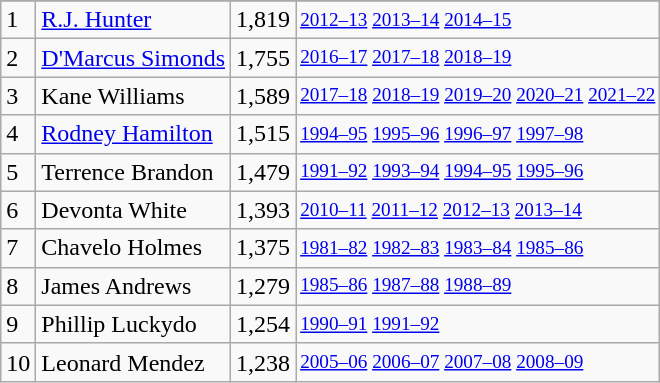<table class="wikitable">
<tr>
</tr>
<tr>
<td>1</td>
<td><a href='#'>R.J. Hunter</a></td>
<td>1,819</td>
<td style="font-size:80%;"><a href='#'>2012–13</a> <a href='#'>2013–14</a> <a href='#'>2014–15</a></td>
</tr>
<tr>
<td>2</td>
<td><a href='#'>D'Marcus Simonds</a></td>
<td>1,755</td>
<td style="font-size:80%;"><a href='#'>2016–17</a> <a href='#'>2017–18</a> <a href='#'>2018–19</a></td>
</tr>
<tr>
<td>3</td>
<td>Kane Williams</td>
<td>1,589</td>
<td style="font-size:80%;"><a href='#'>2017–18</a> <a href='#'>2018–19</a> <a href='#'>2019–20</a> <a href='#'>2020–21</a> <a href='#'>2021–22</a></td>
</tr>
<tr>
<td>4</td>
<td><a href='#'>Rodney Hamilton</a></td>
<td>1,515</td>
<td style="font-size:80%;"><a href='#'>1994–95</a> <a href='#'>1995–96</a> <a href='#'>1996–97</a> <a href='#'>1997–98</a></td>
</tr>
<tr>
<td>5</td>
<td>Terrence Brandon</td>
<td>1,479</td>
<td style="font-size:80%;"><a href='#'>1991–92</a> <a href='#'>1993–94</a> <a href='#'>1994–95</a> <a href='#'>1995–96</a></td>
</tr>
<tr>
<td>6</td>
<td>Devonta White</td>
<td>1,393</td>
<td style="font-size:80%;"><a href='#'>2010–11</a> <a href='#'>2011–12</a> <a href='#'>2012–13</a> <a href='#'>2013–14</a></td>
</tr>
<tr>
<td>7</td>
<td>Chavelo Holmes</td>
<td>1,375</td>
<td style="font-size:80%;"><a href='#'>1981–82</a> <a href='#'>1982–83</a> <a href='#'>1983–84</a> <a href='#'>1985–86</a></td>
</tr>
<tr>
<td>8</td>
<td>James Andrews</td>
<td>1,279</td>
<td style="font-size:80%;"><a href='#'>1985–86</a> <a href='#'>1987–88</a> <a href='#'>1988–89</a></td>
</tr>
<tr>
<td>9</td>
<td>Phillip Luckydo</td>
<td>1,254</td>
<td style="font-size:80%;"><a href='#'>1990–91</a> <a href='#'>1991–92</a></td>
</tr>
<tr>
<td>10</td>
<td>Leonard Mendez</td>
<td>1,238</td>
<td style="font-size:80%;"><a href='#'>2005–06</a> <a href='#'>2006–07</a> <a href='#'>2007–08</a> <a href='#'>2008–09</a></td>
</tr>
</table>
